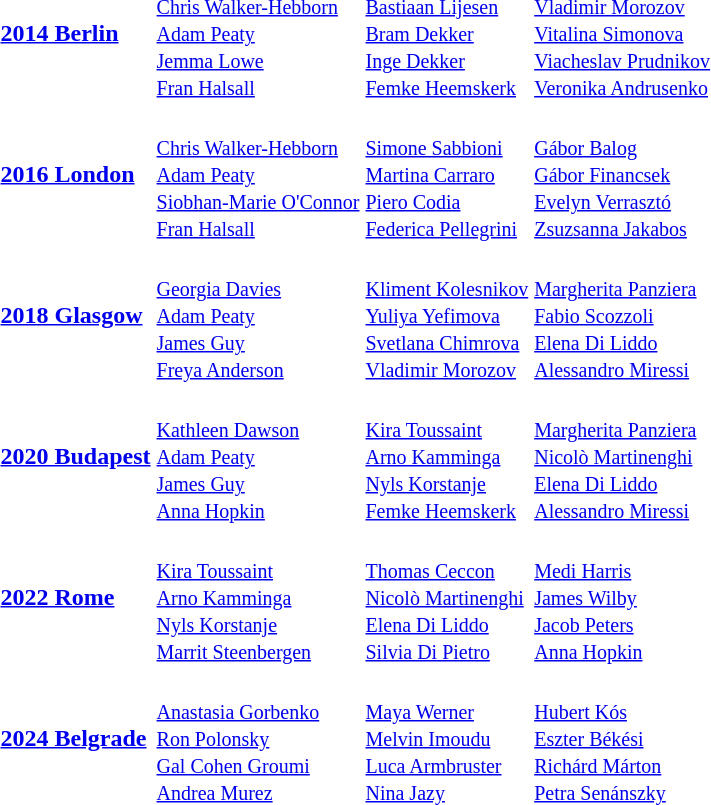<table>
<tr>
<th style="text-align:left;"><a href='#'>2014 Berlin</a></th>
<td><small><br><a href='#'>Chris Walker-Hebborn</a><br><a href='#'>Adam Peaty</a><br><a href='#'>Jemma Lowe</a> <br><a href='#'>Fran Halsall</a></small></td>
<td><small><br><a href='#'>Bastiaan Lijesen</a> <br><a href='#'>Bram Dekker</a><br><a href='#'>Inge Dekker</a><br><a href='#'>Femke Heemskerk</a></small></td>
<td><small><br><a href='#'>Vladimir Morozov</a><br><a href='#'>Vitalina Simonova</a><br><a href='#'>Viacheslav Prudnikov</a><br><a href='#'>Veronika Andrusenko</a></small></td>
</tr>
<tr>
<th style="text-align:left;"><a href='#'>2016 London</a></th>
<td><small><br><a href='#'>Chris Walker-Hebborn</a><br><a href='#'>Adam Peaty</a><br><a href='#'>Siobhan-Marie O'Connor</a> <br><a href='#'>Fran Halsall</a></small></td>
<td><small><br><a href='#'>Simone Sabbioni</a> <br><a href='#'>Martina Carraro</a><br><a href='#'>Piero Codia</a><br><a href='#'>Federica Pellegrini</a></small></td>
<td><small><br><a href='#'>Gábor Balog</a><br><a href='#'>Gábor Financsek</a><br><a href='#'>Evelyn Verrasztó</a><br><a href='#'>Zsuzsanna Jakabos</a></small></td>
</tr>
<tr>
<th style="text-align:left;"><a href='#'>2018 Glasgow</a></th>
<td><small><br><a href='#'>Georgia Davies</a><br><a href='#'>Adam Peaty</a><br><a href='#'>James Guy</a><br><a href='#'>Freya Anderson</a></small></td>
<td><small><br><a href='#'>Kliment Kolesnikov</a><br><a href='#'>Yuliya Yefimova</a><br><a href='#'>Svetlana Chimrova</a><br><a href='#'>Vladimir Morozov</a></small></td>
<td><small><br><a href='#'>Margherita Panziera</a><br><a href='#'>Fabio Scozzoli</a><br><a href='#'>Elena Di Liddo</a><br><a href='#'>Alessandro Miressi</a></small></td>
</tr>
<tr>
<th style="text-align:left;"><a href='#'>2020 Budapest</a></th>
<td><small><br><a href='#'>Kathleen Dawson</a><br><a href='#'>Adam Peaty</a><br><a href='#'>James Guy</a><br><a href='#'>Anna Hopkin</a></small></td>
<td><small><br><a href='#'>Kira Toussaint</a><br><a href='#'>Arno Kamminga</a><br><a href='#'>Nyls Korstanje</a><br><a href='#'>Femke Heemskerk</a></small></td>
<td><small><br><a href='#'>Margherita Panziera</a><br><a href='#'>Nicolò Martinenghi</a><br> <a href='#'>Elena Di Liddo</a><br><a href='#'>Alessandro Miressi</a></small></td>
</tr>
<tr>
<th style="text-align:left;"><a href='#'>2022 Rome</a></th>
<td><small><br><a href='#'>Kira Toussaint</a><br><a href='#'>Arno Kamminga</a><br><a href='#'>Nyls Korstanje</a><br><a href='#'>Marrit Steenbergen</a></small></td>
<td><small><br><a href='#'>Thomas Ceccon</a><br><a href='#'>Nicolò Martinenghi</a><br><a href='#'>Elena Di Liddo</a><br><a href='#'>Silvia Di Pietro</a></small></td>
<td><small><br><a href='#'>Medi Harris</a><br><a href='#'>James Wilby</a><br><a href='#'>Jacob Peters</a><br><a href='#'>Anna Hopkin</a></small></td>
</tr>
<tr>
<th style="text-align:left;"><a href='#'>2024 Belgrade</a></th>
<td><small><br><a href='#'>Anastasia Gorbenko</a><br><a href='#'>Ron Polonsky</a><br><a href='#'>Gal Cohen Groumi</a><br><a href='#'>Andrea Murez </a></small></td>
<td><small><br><a href='#'>Maya Werner</a><br><a href='#'>Melvin Imoudu</a><br><a href='#'>Luca Armbruster</a><br><a href='#'>Nina Jazy</a></small></td>
<td><small><br><a href='#'>Hubert Kós</a><br><a href='#'>Eszter Békési</a><br><a href='#'>Richárd Márton</a><br><a href='#'>Petra Senánszky</a></small></td>
</tr>
</table>
